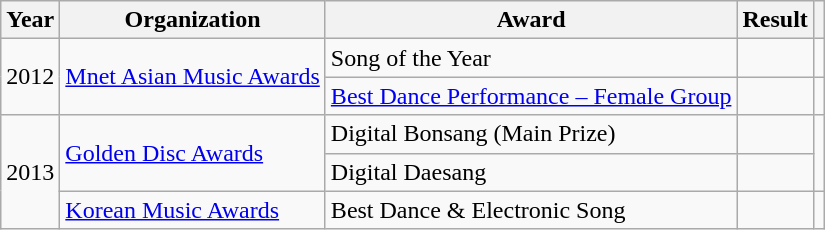<table class="wikitable plainrowheaders">
<tr>
<th scope="col">Year</th>
<th scope="col">Organization</th>
<th scope="col">Award</th>
<th scope="col">Result</th>
<th class="unsortable"></th>
</tr>
<tr>
<td rowspan="2">2012</td>
<td rowspan="2"><a href='#'>Mnet Asian Music Awards</a></td>
<td>Song of the Year</td>
<td></td>
<td></td>
</tr>
<tr>
<td><a href='#'>Best Dance Performance – Female Group</a></td>
<td></td>
<td align="center"></td>
</tr>
<tr>
<td rowspan="3">2013</td>
<td rowspan="2"><a href='#'>Golden Disc Awards</a></td>
<td>Digital Bonsang (Main Prize)</td>
<td></td>
<td rowspan="2" align="center"></td>
</tr>
<tr>
<td>Digital Daesang</td>
<td></td>
</tr>
<tr>
<td><a href='#'>Korean Music Awards</a></td>
<td>Best Dance & Electronic Song</td>
<td></td>
<td rowspan="2" align="center"></td>
</tr>
</table>
